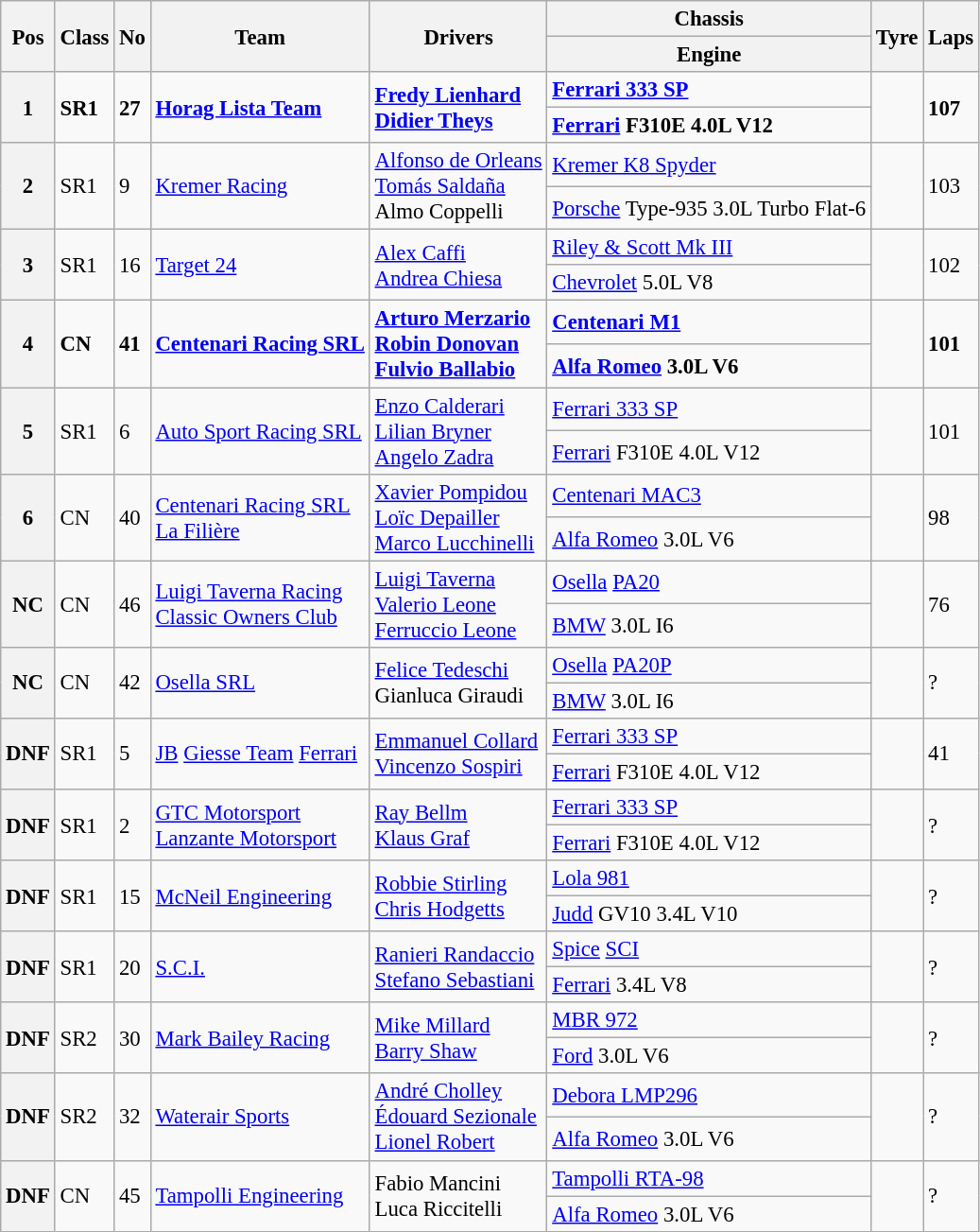<table class="wikitable" style="font-size: 95%;">
<tr>
<th rowspan=2>Pos</th>
<th rowspan=2>Class</th>
<th rowspan=2>No</th>
<th rowspan=2>Team</th>
<th rowspan=2>Drivers</th>
<th>Chassis</th>
<th rowspan=2>Tyre</th>
<th rowspan=2>Laps</th>
</tr>
<tr>
<th>Engine</th>
</tr>
<tr Style="font-weight:bold">
<th rowspan=2>1</th>
<td rowspan=2>SR1</td>
<td rowspan=2>27</td>
<td rowspan=2> <a href='#'>Horag Lista Team</a></td>
<td rowspan=2> <a href='#'>Fredy Lienhard</a><br> <a href='#'>Didier Theys</a></td>
<td><a href='#'>Ferrari 333 SP</a></td>
<td rowspan=2></td>
<td rowspan=2>107</td>
</tr>
<tr Style="font-weight:bold">
<td><a href='#'>Ferrari</a> F310E 4.0L V12</td>
</tr>
<tr>
<th rowspan=2>2</th>
<td rowspan=2>SR1</td>
<td rowspan=2>9</td>
<td rowspan=2> <a href='#'>Kremer Racing</a></td>
<td rowspan=2> <a href='#'>Alfonso de Orleans</a><br> <a href='#'>Tomás Saldaña</a><br> Almo Coppelli</td>
<td><a href='#'>Kremer K8 Spyder</a></td>
<td rowspan=2></td>
<td rowspan=2>103</td>
</tr>
<tr>
<td><a href='#'>Porsche</a> Type-935 3.0L Turbo Flat-6</td>
</tr>
<tr>
<th rowspan=2>3</th>
<td rowspan=2>SR1</td>
<td rowspan=2>16</td>
<td rowspan=2> <a href='#'>Target 24</a></td>
<td rowspan=2> <a href='#'>Alex Caffi</a><br> <a href='#'>Andrea Chiesa</a></td>
<td><a href='#'>Riley & Scott Mk III</a></td>
<td rowspan=2></td>
<td rowspan=2>102</td>
</tr>
<tr>
<td><a href='#'>Chevrolet</a> 5.0L V8</td>
</tr>
<tr Style="font-weight:bold">
<th rowspan=2>4</th>
<td rowspan=2>CN</td>
<td rowspan=2>41</td>
<td rowspan=2> <a href='#'>Centenari Racing SRL</a></td>
<td rowspan=2> <a href='#'>Arturo Merzario</a><br> <a href='#'>Robin Donovan</a><br> <a href='#'>Fulvio Ballabio</a></td>
<td><a href='#'>Centenari M1</a></td>
<td rowspan=2></td>
<td rowspan=2>101</td>
</tr>
<tr Style="font-weight:bold">
<td><a href='#'>Alfa Romeo</a> 3.0L V6</td>
</tr>
<tr>
<th rowspan=2>5</th>
<td rowspan=2>SR1</td>
<td rowspan=2>6</td>
<td rowspan=2> <a href='#'>Auto Sport Racing SRL</a></td>
<td rowspan=2> <a href='#'>Enzo Calderari</a><br> <a href='#'>Lilian Bryner</a><br> <a href='#'>Angelo Zadra</a></td>
<td><a href='#'>Ferrari 333 SP</a></td>
<td rowspan=2></td>
<td rowspan=2>101</td>
</tr>
<tr>
<td><a href='#'>Ferrari</a> F310E 4.0L V12</td>
</tr>
<tr>
<th rowspan=2>6</th>
<td rowspan=2>CN</td>
<td rowspan=2>40</td>
<td rowspan=2> <a href='#'>Centenari Racing SRL</a><br> <a href='#'>La Filière</a></td>
<td rowspan=2> <a href='#'>Xavier Pompidou</a><br> <a href='#'>Loïc Depailler</a><br> <a href='#'>Marco Lucchinelli</a></td>
<td><a href='#'>Centenari MAC3</a></td>
<td rowspan=2></td>
<td rowspan=2>98</td>
</tr>
<tr>
<td><a href='#'>Alfa Romeo</a> 3.0L V6</td>
</tr>
<tr>
<th rowspan=2>NC</th>
<td rowspan=2>CN</td>
<td rowspan=2>46</td>
<td rowspan=2> <a href='#'>Luigi Taverna Racing</a><br> <a href='#'>Classic Owners Club</a></td>
<td rowspan=2> <a href='#'>Luigi Taverna</a><br> <a href='#'>Valerio Leone</a><br> <a href='#'>Ferruccio Leone</a></td>
<td><a href='#'>Osella</a> <a href='#'>PA20</a></td>
<td rowspan=2></td>
<td rowspan=2>76</td>
</tr>
<tr>
<td><a href='#'>BMW</a> 3.0L I6</td>
</tr>
<tr>
<th rowspan=2>NC</th>
<td rowspan=2>CN</td>
<td rowspan=2>42</td>
<td rowspan=2> <a href='#'>Osella SRL</a></td>
<td rowspan=2> <a href='#'>Felice Tedeschi</a><br> Gianluca Giraudi</td>
<td><a href='#'>Osella</a> <a href='#'>PA20P</a></td>
<td rowspan=2></td>
<td rowspan=2>?</td>
</tr>
<tr>
<td><a href='#'>BMW</a> 3.0L I6</td>
</tr>
<tr>
<th rowspan=2>DNF</th>
<td rowspan=2>SR1</td>
<td rowspan=2>5</td>
<td rowspan=2> <a href='#'>JB</a> <a href='#'>Giesse Team</a> <a href='#'>Ferrari</a></td>
<td rowspan=2> <a href='#'>Emmanuel Collard</a><br> <a href='#'>Vincenzo Sospiri</a></td>
<td><a href='#'>Ferrari 333 SP</a></td>
<td rowspan=2></td>
<td rowspan=2>41</td>
</tr>
<tr>
<td><a href='#'>Ferrari</a> F310E 4.0L V12</td>
</tr>
<tr>
<th rowspan=2>DNF</th>
<td rowspan=2>SR1</td>
<td rowspan=2>2</td>
<td rowspan=2> <a href='#'>GTC Motorsport</a><br> <a href='#'>Lanzante Motorsport</a></td>
<td rowspan=2> <a href='#'>Ray Bellm</a><br> <a href='#'>Klaus Graf</a></td>
<td><a href='#'>Ferrari 333 SP</a></td>
<td rowspan=2></td>
<td rowspan=2>?</td>
</tr>
<tr>
<td><a href='#'>Ferrari</a> F310E 4.0L V12</td>
</tr>
<tr>
<th rowspan=2>DNF</th>
<td rowspan=2>SR1</td>
<td rowspan=2>15</td>
<td rowspan=2> <a href='#'>McNeil Engineering</a></td>
<td rowspan=2> <a href='#'>Robbie Stirling</a><br> <a href='#'>Chris Hodgetts</a></td>
<td><a href='#'>Lola 981</a></td>
<td rowspan=2></td>
<td rowspan=2>?</td>
</tr>
<tr>
<td><a href='#'>Judd</a> GV10 3.4L V10</td>
</tr>
<tr>
<th rowspan=2>DNF</th>
<td rowspan=2>SR1</td>
<td rowspan=2>20</td>
<td rowspan=2> <a href='#'>S.C.I.</a></td>
<td rowspan=2> <a href='#'>Ranieri Randaccio</a><br> <a href='#'>Stefano Sebastiani</a></td>
<td><a href='#'>Spice</a> <a href='#'>SCI</a></td>
<td rowspan=2></td>
<td rowspan=2>?</td>
</tr>
<tr>
<td><a href='#'>Ferrari</a> 3.4L V8</td>
</tr>
<tr>
<th rowspan=2>DNF</th>
<td rowspan=2>SR2</td>
<td rowspan=2>30</td>
<td rowspan=2> <a href='#'>Mark Bailey Racing</a></td>
<td rowspan=2> <a href='#'>Mike Millard</a><br> <a href='#'>Barry Shaw</a></td>
<td><a href='#'>MBR 972</a></td>
<td rowspan=2></td>
<td rowspan=2>?</td>
</tr>
<tr>
<td><a href='#'>Ford</a> 3.0L V6</td>
</tr>
<tr>
<th rowspan=2>DNF</th>
<td rowspan=2>SR2</td>
<td rowspan=2>32</td>
<td rowspan=2> <a href='#'>Waterair Sports</a></td>
<td rowspan=2> <a href='#'>André Cholley</a><br> <a href='#'>Édouard Sezionale</a><br> <a href='#'>Lionel Robert</a></td>
<td><a href='#'>Debora LMP296</a></td>
<td rowspan=2></td>
<td rowspan=2>?</td>
</tr>
<tr>
<td><a href='#'>Alfa Romeo</a> 3.0L V6</td>
</tr>
<tr>
<th rowspan=2>DNF</th>
<td rowspan=2>CN</td>
<td rowspan=2>45</td>
<td rowspan=2> <a href='#'>Tampolli Engineering</a></td>
<td rowspan=2> Fabio Mancini<br> Luca Riccitelli</td>
<td><a href='#'>Tampolli RTA-98</a></td>
<td rowspan=2></td>
<td rowspan=2>?</td>
</tr>
<tr>
<td><a href='#'>Alfa Romeo</a> 3.0L V6</td>
</tr>
</table>
